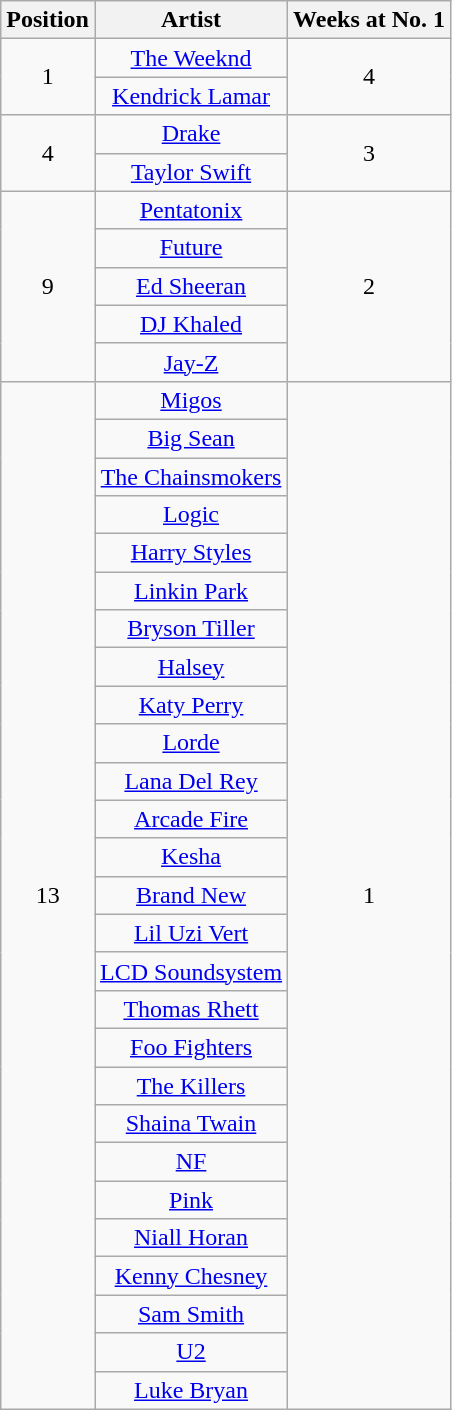<table class="wikitable plainrowheaders" style="text-align:center;">
<tr>
<th>Position</th>
<th>Artist</th>
<th>Weeks at No. 1</th>
</tr>
<tr>
<td rowspan="2">1</td>
<td><a href='#'>The Weeknd</a></td>
<td rowspan="2">4</td>
</tr>
<tr>
<td><a href='#'>Kendrick Lamar</a></td>
</tr>
<tr>
<td rowspan="2">4</td>
<td><a href='#'>Drake</a></td>
<td rowspan="2">3</td>
</tr>
<tr>
<td><a href='#'>Taylor Swift</a></td>
</tr>
<tr>
<td rowspan="5">9</td>
<td><a href='#'>Pentatonix</a></td>
<td rowspan="5">2</td>
</tr>
<tr>
<td><a href='#'>Future</a></td>
</tr>
<tr>
<td><a href='#'>Ed Sheeran</a></td>
</tr>
<tr>
<td><a href='#'>DJ Khaled</a></td>
</tr>
<tr>
<td><a href='#'>Jay-Z</a></td>
</tr>
<tr>
<td rowspan="27">13</td>
<td><a href='#'>Migos</a></td>
<td rowspan="28">1</td>
</tr>
<tr>
<td><a href='#'>Big Sean</a></td>
</tr>
<tr>
<td><a href='#'>The Chainsmokers</a></td>
</tr>
<tr>
<td><a href='#'>Logic</a></td>
</tr>
<tr>
<td><a href='#'>Harry Styles</a></td>
</tr>
<tr>
<td><a href='#'>Linkin Park</a></td>
</tr>
<tr>
<td><a href='#'>Bryson Tiller</a></td>
</tr>
<tr>
<td><a href='#'>Halsey</a></td>
</tr>
<tr>
<td><a href='#'>Katy Perry</a></td>
</tr>
<tr>
<td><a href='#'>Lorde</a></td>
</tr>
<tr>
<td><a href='#'>Lana Del Rey</a></td>
</tr>
<tr>
<td><a href='#'>Arcade Fire</a></td>
</tr>
<tr>
<td><a href='#'>Kesha</a></td>
</tr>
<tr>
<td><a href='#'>Brand New</a></td>
</tr>
<tr>
<td><a href='#'>Lil Uzi Vert</a></td>
</tr>
<tr>
<td><a href='#'>LCD Soundsystem</a></td>
</tr>
<tr>
<td><a href='#'>Thomas Rhett</a></td>
</tr>
<tr>
<td><a href='#'>Foo Fighters</a></td>
</tr>
<tr>
<td><a href='#'>The Killers</a></td>
</tr>
<tr>
<td><a href='#'>Shaina Twain</a></td>
</tr>
<tr>
<td><a href='#'>NF</a></td>
</tr>
<tr>
<td><a href='#'>Pink</a></td>
</tr>
<tr>
<td><a href='#'>Niall Horan</a></td>
</tr>
<tr>
<td><a href='#'>Kenny Chesney</a></td>
</tr>
<tr>
<td><a href='#'>Sam Smith</a></td>
</tr>
<tr>
<td><a href='#'>U2</a></td>
</tr>
<tr>
<td><a href='#'>Luke Bryan</a></td>
</tr>
</table>
